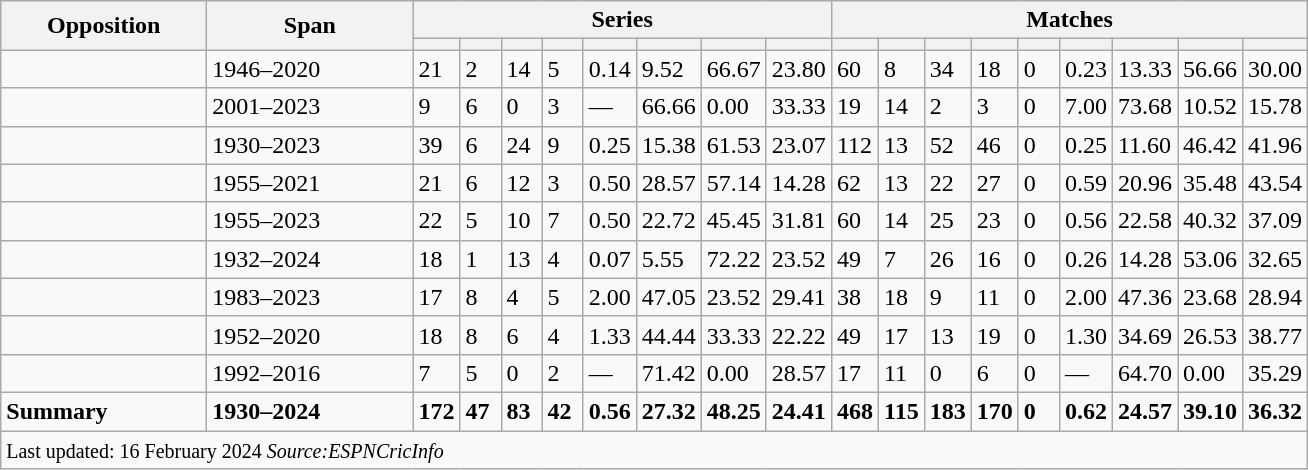<table class="wikitable plainrowheaders sortable" style=align:center;>
<tr>
<th width="130" rowspan="2">Opposition</th>
<th width="130" rowspan="2">Span</th>
<th colspan="8">Series</th>
<th colspan="9">Matches</th>
</tr>
<tr>
<th width="20"></th>
<th width="20"></th>
<th width="20"></th>
<th width="20"></th>
<th width="20"></th>
<th width="20"></th>
<th width="20"></th>
<th width="20"></th>
<th width="20"></th>
<th width="20"></th>
<th width="20"></th>
<th width="20"></th>
<th width="20"></th>
<th width="20"></th>
<th width="20"></th>
<th width="20"></th>
<th width="20"></th>
</tr>
<tr>
<td></td>
<td>1946–2020</td>
<td>21</td>
<td>2</td>
<td>14</td>
<td>5</td>
<td>0.14</td>
<td>9.52</td>
<td>66.67</td>
<td>23.80</td>
<td>60</td>
<td>8</td>
<td>34</td>
<td>18</td>
<td>0</td>
<td>0.23</td>
<td>13.33</td>
<td>56.66</td>
<td>30.00</td>
</tr>
<tr>
<td></td>
<td>2001–2023</td>
<td>9</td>
<td>6</td>
<td>0</td>
<td>3</td>
<td>—</td>
<td>66.66</td>
<td>0.00</td>
<td>33.33</td>
<td>19</td>
<td>14</td>
<td>2</td>
<td>3</td>
<td>0</td>
<td>7.00</td>
<td>73.68</td>
<td>10.52</td>
<td>15.78</td>
</tr>
<tr>
<td></td>
<td>1930–2023</td>
<td>39</td>
<td>6</td>
<td>24</td>
<td>9</td>
<td>0.25</td>
<td>15.38</td>
<td>61.53</td>
<td>23.07</td>
<td>112</td>
<td>13</td>
<td>52</td>
<td>46</td>
<td>0</td>
<td>0.25</td>
<td>11.60</td>
<td>46.42</td>
<td>41.96</td>
</tr>
<tr>
<td></td>
<td>1955–2021</td>
<td>21</td>
<td>6</td>
<td>12</td>
<td>3</td>
<td>0.50</td>
<td>28.57</td>
<td>57.14</td>
<td>14.28</td>
<td>62</td>
<td>13</td>
<td>22</td>
<td>27</td>
<td>0</td>
<td>0.59</td>
<td>20.96</td>
<td>35.48</td>
<td>43.54</td>
</tr>
<tr>
<td></td>
<td>1955–2023</td>
<td>22</td>
<td>5</td>
<td>10</td>
<td>7</td>
<td>0.50</td>
<td>22.72</td>
<td>45.45</td>
<td>31.81</td>
<td>60</td>
<td>14</td>
<td>25</td>
<td>23</td>
<td>0</td>
<td>0.56</td>
<td>22.58</td>
<td>40.32</td>
<td>37.09</td>
</tr>
<tr>
<td></td>
<td>1932–2024</td>
<td>18</td>
<td>1</td>
<td>13</td>
<td>4</td>
<td>0.07</td>
<td>5.55</td>
<td>72.22</td>
<td>23.52</td>
<td>49</td>
<td>7</td>
<td>26</td>
<td>16</td>
<td>0</td>
<td>0.26</td>
<td>14.28</td>
<td>53.06</td>
<td>32.65</td>
</tr>
<tr>
<td></td>
<td>1983–2023</td>
<td>17</td>
<td>8</td>
<td>4</td>
<td>5</td>
<td>2.00</td>
<td>47.05</td>
<td>23.52</td>
<td>29.41</td>
<td>38</td>
<td>18</td>
<td>9</td>
<td>11</td>
<td>0</td>
<td>2.00</td>
<td>47.36</td>
<td>23.68</td>
<td>28.94</td>
</tr>
<tr>
<td></td>
<td>1952–2020</td>
<td>18</td>
<td>8</td>
<td>6</td>
<td>4</td>
<td>1.33</td>
<td>44.44</td>
<td>33.33</td>
<td>22.22</td>
<td>49</td>
<td>17</td>
<td>13</td>
<td>19</td>
<td>0</td>
<td>1.30</td>
<td>34.69</td>
<td>26.53</td>
<td>38.77</td>
</tr>
<tr>
<td></td>
<td>1992–2016</td>
<td>7</td>
<td>5</td>
<td>0</td>
<td>2</td>
<td>—</td>
<td>71.42</td>
<td>0.00</td>
<td>28.57</td>
<td>17</td>
<td>11</td>
<td>0</td>
<td>6</td>
<td>0</td>
<td>—</td>
<td>64.70</td>
<td>0.00</td>
<td>35.29</td>
</tr>
<tr>
<td><strong>Summary</strong></td>
<td><strong>1930–2024</strong></td>
<td><strong>172</strong></td>
<td><strong>47</strong></td>
<td><strong>83</strong></td>
<td><strong>42</strong></td>
<td><strong>0.56</strong></td>
<td><strong>27.32</strong></td>
<td><strong>48.25</strong></td>
<td><strong>24.41</strong></td>
<td><strong>468</strong></td>
<td><strong>115</strong></td>
<td><strong>183</strong></td>
<td><strong>170</strong></td>
<td><strong>0</strong></td>
<td><strong>0.62</strong></td>
<td><strong>24.57</strong></td>
<td><strong>39.10</strong></td>
<td><strong>36.32</strong></td>
</tr>
<tr>
<td colspan=19><small>Last updated: 16 February 2024 <em>Source:ESPNCricInfo</em></small></td>
</tr>
</table>
